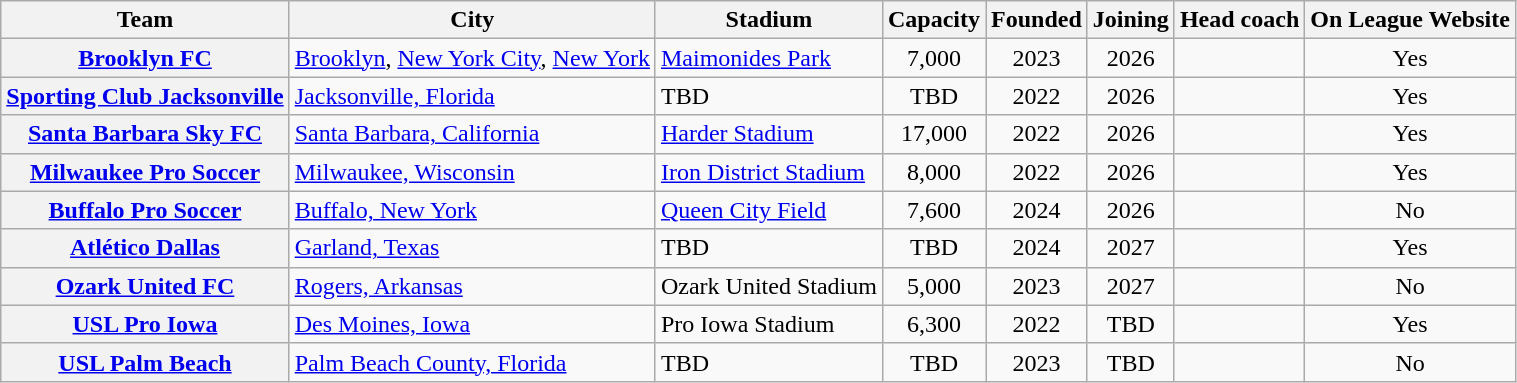<table class="wikitable sortable plainrowheaders">
<tr>
<th scope="col">Team</th>
<th scope="col">City</th>
<th scope="col">Stadium</th>
<th scope="col">Capacity</th>
<th scope="col">Founded</th>
<th scope="col">Joining</th>
<th scope="col">Head coach</th>
<th scope="col">On League Website</th>
</tr>
<tr>
<th scope="row"><a href='#'>Brooklyn FC</a></th>
<td><a href='#'>Brooklyn</a>, <a href='#'>New York City</a>, <a href='#'>New York</a></td>
<td><a href='#'>Maimonides Park</a></td>
<td style="text-align:center;">7,000</td>
<td style="text-align:center;">2023</td>
<td style="text-align:center;">2026</td>
<td style="text-align:center;"></td>
<td style="text-align:center;">Yes</td>
</tr>
<tr>
<th scope="row"><a href='#'>Sporting Club Jacksonville</a></th>
<td><a href='#'>Jacksonville, Florida</a></td>
<td>TBD</td>
<td style="text-align:center;">TBD</td>
<td style="text-align:center;">2022</td>
<td style="text-align:center;">2026</td>
<td style="text-align:center;"></td>
<td style="text-align:center;">Yes</td>
</tr>
<tr>
<th scope="row"><a href='#'>Santa Barbara Sky FC</a></th>
<td><a href='#'>Santa Barbara, California</a></td>
<td><a href='#'>Harder Stadium</a></td>
<td style="text-align:center;">17,000</td>
<td style="text-align:center;">2022</td>
<td style="text-align:center;">2026</td>
<td style="text-align:center;"></td>
<td style="text-align:center;">Yes</td>
</tr>
<tr>
<th scope="row"><a href='#'>Milwaukee Pro Soccer</a></th>
<td><a href='#'>Milwaukee, Wisconsin</a></td>
<td><a href='#'>Iron District Stadium</a></td>
<td style="text-align:center;">8,000</td>
<td style="text-align:center;">2022</td>
<td style="text-align:center;">2026</td>
<td style="text-align:center;"></td>
<td style="text-align:center;">Yes</td>
</tr>
<tr>
<th scope="row"><a href='#'>Buffalo Pro Soccer</a></th>
<td><a href='#'>Buffalo, New York</a></td>
<td><a href='#'>Queen City Field</a></td>
<td style="text-align:center;">7,600</td>
<td style="text-align:center;">2024</td>
<td style="text-align:center;">2026</td>
<td style="text-align:center;"></td>
<td style="text-align:center;">No</td>
</tr>
<tr>
<th scope="row"><a href='#'>Atlético Dallas</a></th>
<td><a href='#'>Garland, Texas</a></td>
<td>TBD</td>
<td style="text-align:center;">TBD</td>
<td style="text-align:center;">2024</td>
<td style="text-align:center;">2027</td>
<td style="text-align:center;"></td>
<td style="text-align:center;">Yes</td>
</tr>
<tr>
<th scope="row"><a href='#'>Ozark United FC</a></th>
<td><a href='#'>Rogers, Arkansas</a></td>
<td>Ozark United Stadium</td>
<td style="text-align:center;">5,000</td>
<td style="text-align:center;">2023</td>
<td style="text-align:center;">2027</td>
<td style="text-align:center;"></td>
<td style="text-align:center;">No</td>
</tr>
<tr>
<th scope="row"><a href='#'>USL Pro Iowa</a></th>
<td><a href='#'>Des Moines, Iowa</a></td>
<td>Pro Iowa Stadium</td>
<td style="text-align:center;">6,300</td>
<td style="text-align:center;">2022</td>
<td style="text-align:center;">TBD</td>
<td style="text-align:center;"></td>
<td style="text-align:center;">Yes</td>
</tr>
<tr>
<th scope="row"><a href='#'>USL Palm Beach</a></th>
<td><a href='#'>Palm Beach County, Florida</a></td>
<td>TBD</td>
<td style="text-align:center;">TBD</td>
<td style="text-align:center;">2023</td>
<td style="text-align:center;">TBD</td>
<td style="text-align:center;"></td>
<td style="text-align:center;">No</td>
</tr>
</table>
